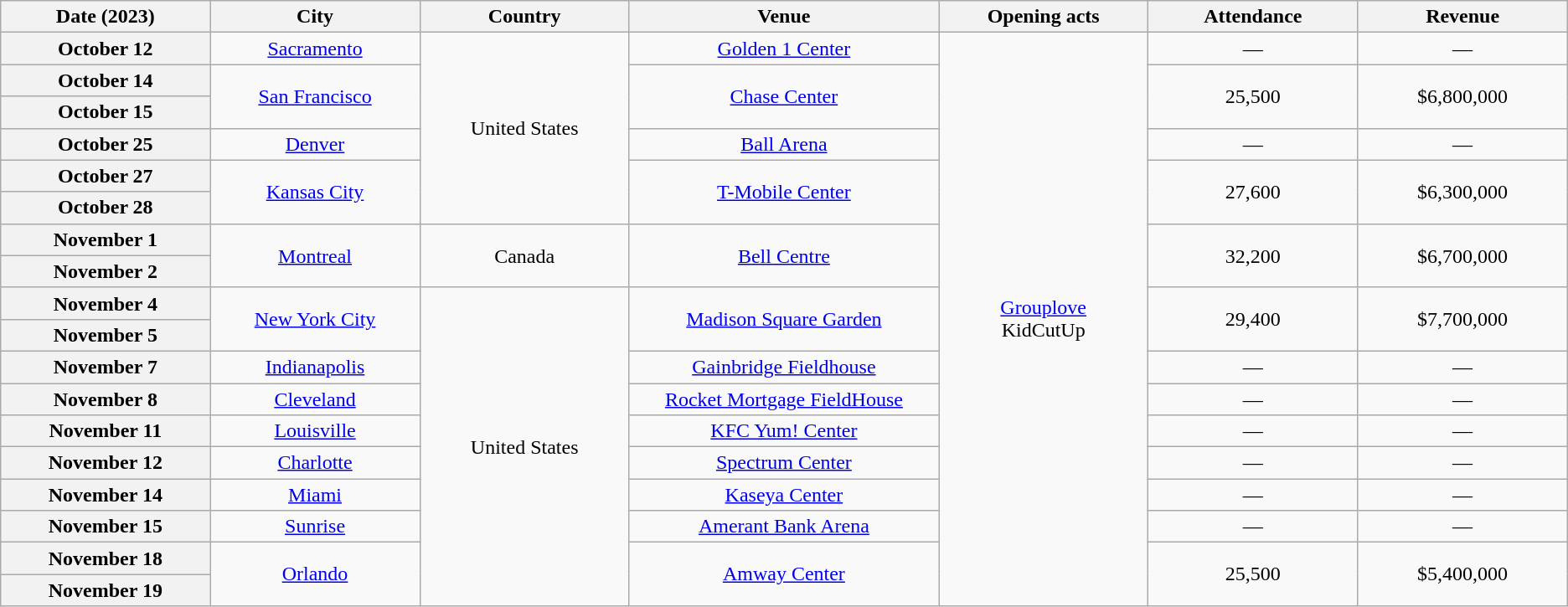<table class="wikitable plainrowheaders" style="text-align:center;">
<tr>
<th scope="col" style="width:10em;">Date (2023)</th>
<th scope="col" style="width:10em;">City</th>
<th scope="col" style="width:10em;">Country</th>
<th scope="col" style="width:15em;">Venue</th>
<th scope="col" style="width:10em;">Opening acts</th>
<th scope="col" style="width:10em;">Attendance</th>
<th scope="col" style="width:10em;">Revenue</th>
</tr>
<tr>
<th scope="row">October 12</th>
<td><a href='#'>Sacramento</a></td>
<td rowspan="6">United States</td>
<td><a href='#'>Golden 1 Center</a></td>
<td rowspan="18"><a href='#'>Grouplove</a> <br>KidCutUp</td>
<td>—</td>
<td>—</td>
</tr>
<tr>
<th scope="row">October 14</th>
<td rowspan="2"><a href='#'>San Francisco</a></td>
<td rowspan="2"><a href='#'>Chase Center</a></td>
<td rowspan="2">25,500</td>
<td rowspan="2">$6,800,000</td>
</tr>
<tr>
<th scope="row">October 15</th>
</tr>
<tr>
<th scope="row">October 25</th>
<td><a href='#'>Denver</a></td>
<td><a href='#'>Ball Arena</a></td>
<td>—</td>
<td>—</td>
</tr>
<tr>
<th scope="row">October 27</th>
<td rowspan="2"><a href='#'>Kansas City</a></td>
<td rowspan="2"><a href='#'>T-Mobile Center</a></td>
<td rowspan="2">27,600</td>
<td rowspan="2">$6,300,000</td>
</tr>
<tr>
<th scope="row">October 28</th>
</tr>
<tr>
<th scope="row">November 1</th>
<td rowspan="2"><a href='#'>Montreal</a></td>
<td rowspan="2">Canada</td>
<td rowspan="2"><a href='#'>Bell Centre</a></td>
<td rowspan="2">32,200</td>
<td rowspan="2">$6,700,000</td>
</tr>
<tr>
<th scope="row">November 2</th>
</tr>
<tr>
<th scope="row">November 4</th>
<td rowspan="2"><a href='#'>New York City</a></td>
<td rowspan="11">United States</td>
<td rowspan="2"><a href='#'>Madison Square Garden</a></td>
<td rowspan="2">29,400</td>
<td rowspan="2">$7,700,000</td>
</tr>
<tr>
<th scope="row">November 5</th>
</tr>
<tr>
<th scope="row">November 7</th>
<td><a href='#'>Indianapolis</a></td>
<td><a href='#'>Gainbridge Fieldhouse</a></td>
<td>—</td>
<td>—</td>
</tr>
<tr>
<th scope="row">November 8</th>
<td><a href='#'>Cleveland</a></td>
<td><a href='#'>Rocket Mortgage FieldHouse</a></td>
<td>—</td>
<td>—</td>
</tr>
<tr>
<th scope="row">November 11</th>
<td><a href='#'>Louisville</a></td>
<td><a href='#'>KFC Yum! Center</a></td>
<td>—</td>
<td>—</td>
</tr>
<tr>
<th scope="row">November 12</th>
<td><a href='#'>Charlotte</a></td>
<td><a href='#'>Spectrum Center</a></td>
<td>—</td>
<td>—</td>
</tr>
<tr>
<th scope="row">November 14</th>
<td><a href='#'>Miami</a></td>
<td><a href='#'>Kaseya Center</a></td>
<td>—</td>
<td>—</td>
</tr>
<tr>
<th scope="row">November 15</th>
<td><a href='#'>Sunrise</a></td>
<td><a href='#'>Amerant Bank Arena</a></td>
<td>—</td>
<td>—</td>
</tr>
<tr>
<th scope="row">November 18</th>
<td rowspan="2"><a href='#'>Orlando</a></td>
<td rowspan="2"><a href='#'>Amway Center</a></td>
<td rowspan="2">25,500</td>
<td rowspan="2">$5,400,000</td>
</tr>
<tr>
<th scope="row">November 19</th>
</tr>
</table>
